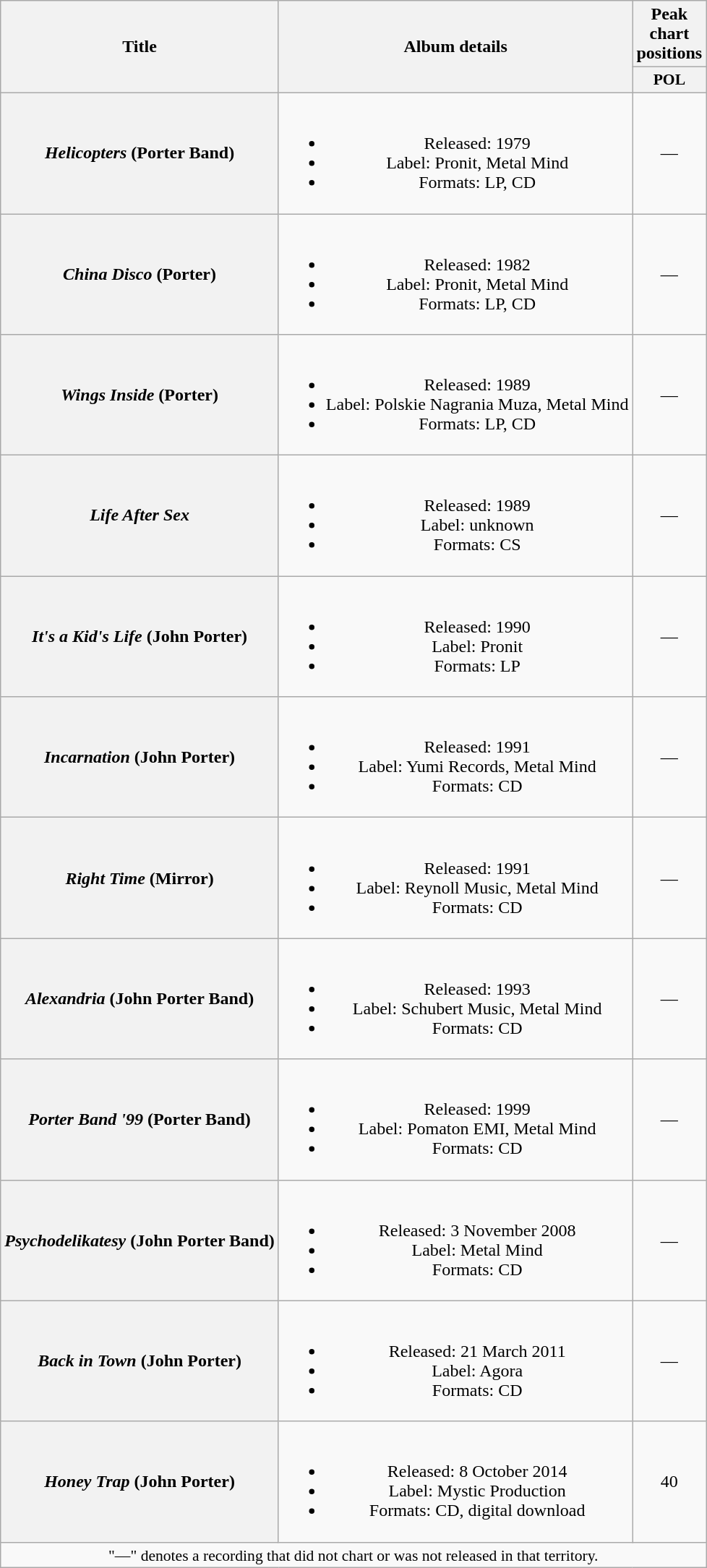<table class="wikitable plainrowheaders" style="text-align:center;">
<tr>
<th scope="col" rowspan="2">Title</th>
<th scope="col" rowspan="2">Album details</th>
<th scope="col" colspan="1">Peak chart positions</th>
</tr>
<tr>
<th scope="col" style="width:3em;font-size:90%;">POL<br></th>
</tr>
<tr>
<th scope="row"><em>Helicopters</em> (Porter Band)</th>
<td><br><ul><li>Released: 1979</li><li>Label: Pronit, Metal Mind</li><li>Formats: LP, CD</li></ul></td>
<td>—</td>
</tr>
<tr>
<th scope="row"><em>China Disco</em> (Porter)</th>
<td><br><ul><li>Released: 1982</li><li>Label: Pronit, Metal Mind</li><li>Formats: LP, CD</li></ul></td>
<td>—</td>
</tr>
<tr>
<th scope="row"><em>Wings Inside</em> (Porter)</th>
<td><br><ul><li>Released: 1989</li><li>Label: Polskie Nagrania Muza, Metal Mind</li><li>Formats: LP, CD</li></ul></td>
<td>—</td>
</tr>
<tr>
<th scope="row"><em>Life After Sex</em></th>
<td><br><ul><li>Released: 1989</li><li>Label: unknown</li><li>Formats: CS</li></ul></td>
<td>—</td>
</tr>
<tr>
<th scope="row"><em>It's a Kid's Life</em> (John Porter)</th>
<td><br><ul><li>Released: 1990</li><li>Label: Pronit</li><li>Formats: LP</li></ul></td>
<td>—</td>
</tr>
<tr>
<th scope="row"><em>Incarnation</em> (John Porter)</th>
<td><br><ul><li>Released: 1991</li><li>Label: Yumi Records, Metal Mind</li><li>Formats: CD</li></ul></td>
<td>—</td>
</tr>
<tr>
<th scope="row"><em>Right Time</em> (Mirror)</th>
<td><br><ul><li>Released: 1991</li><li>Label: Reynoll Music, Metal Mind</li><li>Formats: CD</li></ul></td>
<td>—</td>
</tr>
<tr>
<th scope="row"><em>Alexandria</em> (John Porter Band)</th>
<td><br><ul><li>Released: 1993</li><li>Label: Schubert Music, Metal Mind</li><li>Formats: CD</li></ul></td>
<td>—</td>
</tr>
<tr>
<th scope="row"><em>Porter Band '99</em> (Porter Band)</th>
<td><br><ul><li>Released: 1999</li><li>Label: Pomaton EMI, Metal Mind</li><li>Formats: CD</li></ul></td>
<td>—</td>
</tr>
<tr>
<th scope="row"><em>Psychodelikatesy</em> (John Porter Band)</th>
<td><br><ul><li>Released: 3 November 2008</li><li>Label: Metal Mind</li><li>Formats: CD</li></ul></td>
<td>—</td>
</tr>
<tr>
<th scope="row"><em>Back in Town</em> (John Porter)</th>
<td><br><ul><li>Released: 21 March 2011</li><li>Label: Agora</li><li>Formats: CD</li></ul></td>
<td>—</td>
</tr>
<tr>
<th scope="row"><em>Honey Trap</em> (John Porter)</th>
<td><br><ul><li>Released: 8 October 2014</li><li>Label: Mystic Production</li><li>Formats: CD, digital download</li></ul></td>
<td>40</td>
</tr>
<tr>
<td colspan="20" style="font-size:90%">"—" denotes a recording that did not chart or was not released in that territory.</td>
</tr>
</table>
